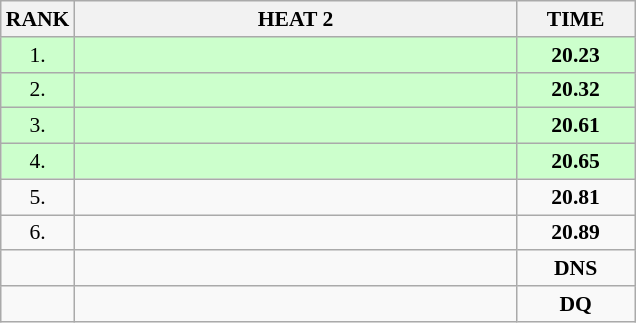<table class="wikitable" style="border-collapse: collapse; font-size: 90%;">
<tr>
<th>RANK</th>
<th style="width: 20em">HEAT 2</th>
<th style="width: 5em">TIME</th>
</tr>
<tr style="background:#ccffcc;">
<td align="center">1.</td>
<td></td>
<td align="center"><strong>20.23</strong></td>
</tr>
<tr style="background:#ccffcc;">
<td align="center">2.</td>
<td></td>
<td align="center"><strong>20.32</strong></td>
</tr>
<tr style="background:#ccffcc;">
<td align="center">3.</td>
<td></td>
<td align="center"><strong>20.61</strong></td>
</tr>
<tr style="background:#ccffcc;">
<td align="center">4.</td>
<td></td>
<td align="center"><strong>20.65</strong></td>
</tr>
<tr>
<td align="center">5.</td>
<td></td>
<td align="center"><strong>20.81</strong></td>
</tr>
<tr>
<td align="center">6.</td>
<td></td>
<td align="center"><strong>20.89</strong></td>
</tr>
<tr>
<td align="center"></td>
<td></td>
<td align="center"><strong>DNS</strong></td>
</tr>
<tr>
<td align="center"></td>
<td></td>
<td align="center"><strong>DQ</strong></td>
</tr>
</table>
